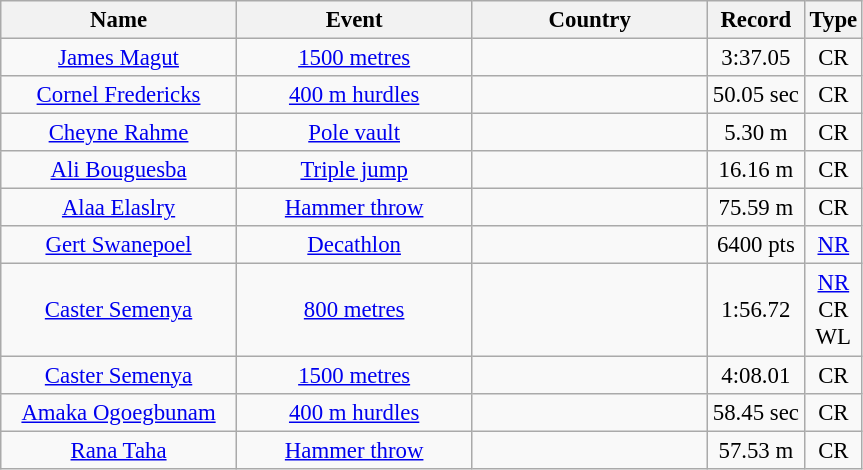<table class="wikitable sortable" style="text-align: center; font-size:95%">
<tr>
<th width="150">Name</th>
<th width="150">Event</th>
<th width="150">Country</th>
<th width="25">Record</th>
<th width="25">Type</th>
</tr>
<tr>
<td><a href='#'>James Magut</a></td>
<td><a href='#'>1500 metres</a></td>
<td></td>
<td>3:37.05</td>
<td>CR</td>
</tr>
<tr>
<td><a href='#'>Cornel Fredericks</a></td>
<td><a href='#'>400 m hurdles</a></td>
<td></td>
<td>50.05 sec</td>
<td>CR</td>
</tr>
<tr>
<td><a href='#'>Cheyne Rahme</a></td>
<td><a href='#'>Pole vault</a></td>
<td></td>
<td>5.30 m</td>
<td>CR</td>
</tr>
<tr>
<td><a href='#'>Ali Bouguesba</a></td>
<td><a href='#'>Triple jump</a></td>
<td></td>
<td>16.16 m</td>
<td>CR</td>
</tr>
<tr>
<td><a href='#'>Alaa Elaslry</a></td>
<td><a href='#'>Hammer throw</a></td>
<td></td>
<td>75.59 m</td>
<td>CR</td>
</tr>
<tr>
<td><a href='#'>Gert Swanepoel</a></td>
<td><a href='#'>Decathlon</a></td>
<td></td>
<td>6400 pts</td>
<td><a href='#'>NR</a></td>
</tr>
<tr>
<td><a href='#'>Caster Semenya</a></td>
<td><a href='#'>800 metres</a></td>
<td></td>
<td>1:56.72</td>
<td><a href='#'>NR</a> CR WL</td>
</tr>
<tr>
<td><a href='#'>Caster Semenya</a></td>
<td><a href='#'>1500 metres</a></td>
<td></td>
<td>4:08.01</td>
<td>CR</td>
</tr>
<tr>
<td><a href='#'>Amaka Ogoegbunam</a></td>
<td><a href='#'>400 m hurdles</a></td>
<td></td>
<td>58.45 sec</td>
<td>CR</td>
</tr>
<tr>
<td><a href='#'>Rana Taha</a></td>
<td><a href='#'>Hammer throw</a></td>
<td></td>
<td>57.53 m</td>
<td>CR</td>
</tr>
</table>
